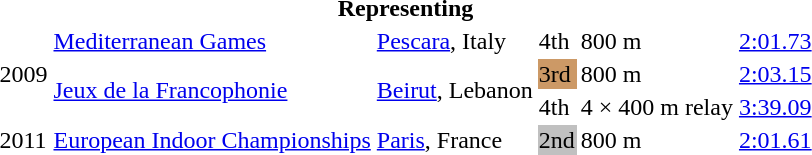<table>
<tr>
<th colspan="6">Representing </th>
</tr>
<tr>
<td rowspan=3>2009</td>
<td><a href='#'>Mediterranean Games</a><br></td>
<td><a href='#'>Pescara</a>, Italy</td>
<td>4th</td>
<td>800 m</td>
<td><a href='#'>2:01.73</a></td>
</tr>
<tr>
<td rowspan=2><a href='#'>Jeux de la Francophonie</a></td>
<td rowspan=2><a href='#'>Beirut</a>, Lebanon</td>
<td bgcolor="CC9966">3rd</td>
<td>800 m</td>
<td><a href='#'>2:03.15</a></td>
</tr>
<tr>
<td>4th</td>
<td>4 × 400 m relay</td>
<td><a href='#'>3:39.09</a></td>
</tr>
<tr>
<td>2011</td>
<td><a href='#'>European Indoor Championships</a></td>
<td><a href='#'>Paris</a>, France</td>
<td bgcolor="silver">2nd</td>
<td>800 m</td>
<td><a href='#'>2:01.61</a></td>
</tr>
</table>
